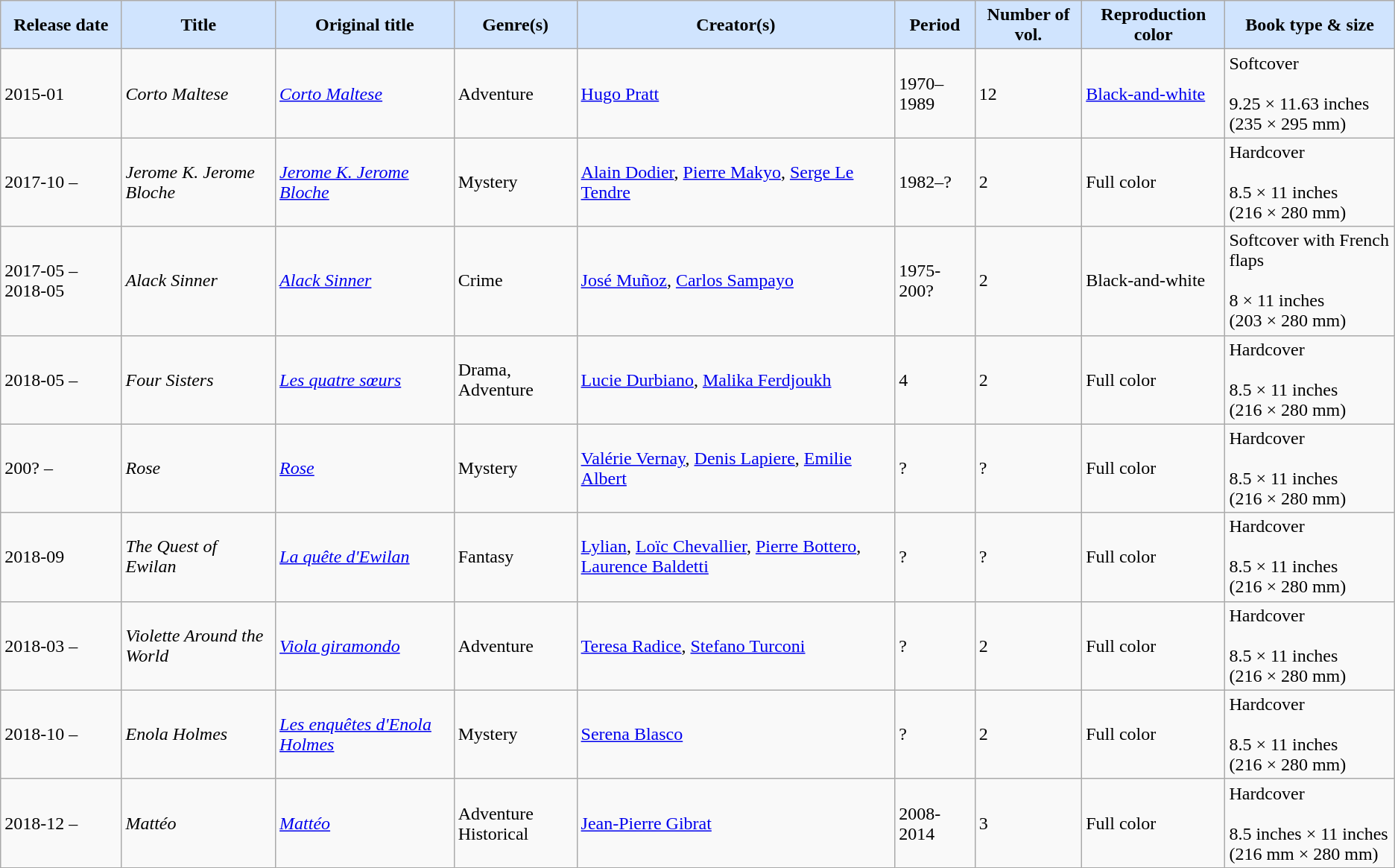<table class="wikitable sortable">
<tr>
<th style="background-color:#D0E4FE" data-sort-type-"number">Release date</th>
<th style="background-color:#D0E4FE">Title</th>
<th style="background-color:#D0E4FE">Original title</th>
<th style="background-color:#D0E4FE">Genre(s)</th>
<th style="background-color:#D0E4FE">Creator(s)</th>
<th style="background-color:#D0E4FE">Period</th>
<th style="background-color:#D0E4FE">Number of vol.</th>
<th style="background-color:#D0E4FE">Reproduction color</th>
<th style="background-color:#D0E4FE">Book type & size</th>
</tr>
<tr>
<td>2015-01</td>
<td><em>Corto Maltese</em></td>
<td><em><a href='#'>Corto Maltese</a></em></td>
<td>Adventure</td>
<td><a href='#'>Hugo Pratt</a></td>
<td>1970–1989</td>
<td>12</td>
<td><a href='#'>Black-and-white</a></td>
<td>Softcover<br><br>9.25 × 11.63 inches <br>(235 × 295 mm)</td>
</tr>
<tr>
<td>2017-10 –</td>
<td><em>Jerome K. Jerome Bloche</em></td>
<td><em><a href='#'>Jerome K. Jerome Bloche</a></em></td>
<td>Mystery</td>
<td><a href='#'>Alain Dodier</a>, <a href='#'>Pierre Makyo</a>, <a href='#'>Serge Le Tendre</a></td>
<td>1982–?</td>
<td>2</td>
<td>Full color</td>
<td>Hardcover <br><br> 8.5 × 11 inches <br>(216 × 280 mm)</td>
</tr>
<tr>
<td>2017-05 – 2018-05</td>
<td><em>Alack Sinner</em></td>
<td><em><a href='#'>Alack Sinner</a></em></td>
<td>Crime</td>
<td><a href='#'>José Muñoz</a>, <a href='#'>Carlos Sampayo</a></td>
<td>1975-200?</td>
<td>2</td>
<td>Black-and-white</td>
<td>Softcover with French flaps <br><br> 8 × 11 inches <br>(203 × 280 mm)</td>
</tr>
<tr>
<td>2018-05 –</td>
<td><em>Four Sisters</em></td>
<td><em><a href='#'>Les quatre sœurs</a></em></td>
<td>Drama, Adventure</td>
<td><a href='#'>Lucie Durbiano</a>, <a href='#'>Malika Ferdjoukh</a></td>
<td>4</td>
<td>2</td>
<td>Full color</td>
<td>Hardcover <br> <br> 8.5 × 11 inches <br>(216 × 280 mm)</td>
</tr>
<tr>
<td>200? –</td>
<td><em>Rose</em></td>
<td><em><a href='#'>Rose</a></em></td>
<td>Mystery</td>
<td><a href='#'>Valérie Vernay</a>, <a href='#'>Denis Lapiere</a>, <a href='#'>Emilie Albert</a></td>
<td>?</td>
<td>?</td>
<td>Full color</td>
<td>Hardcover <br><br> 8.5 × 11 inches <br>(216 × 280 mm)</td>
</tr>
<tr>
<td>2018-09</td>
<td><em>The Quest of Ewilan</em></td>
<td><em><a href='#'>La quête d'Ewilan</a></em></td>
<td>Fantasy</td>
<td><a href='#'>Lylian</a>, <a href='#'>Loïc Chevallier</a>, <a href='#'>Pierre Bottero</a>, <a href='#'>Laurence Baldetti</a></td>
<td>?</td>
<td>?</td>
<td>Full color</td>
<td>Hardcover <br> <br> 8.5 × 11 inches <br>(216 × 280 mm)</td>
</tr>
<tr>
<td>2018-03 –</td>
<td><em>Violette Around the World</em></td>
<td><em><a href='#'>Viola giramondo</a></em></td>
<td>Adventure</td>
<td><a href='#'>Teresa Radice</a>, <a href='#'>Stefano Turconi</a></td>
<td>?</td>
<td>2</td>
<td>Full color</td>
<td>Hardcover <br><br>8.5 × 11 inches <br>(216 × 280 mm)</td>
</tr>
<tr>
<td>2018-10 –</td>
<td><em>Enola Holmes</em></td>
<td><em><a href='#'>Les enquêtes d'Enola Holmes</a></em></td>
<td>Mystery</td>
<td><a href='#'>Serena Blasco</a></td>
<td>?</td>
<td>2</td>
<td>Full color</td>
<td>Hardcover <br><br> 8.5 × 11 inches <br>(216 × 280 mm)</td>
</tr>
<tr>
<td>2018-12 –</td>
<td><em>Mattéo</em></td>
<td><em><a href='#'>Mattéo</a></em></td>
<td>Adventure<br>Historical</td>
<td><a href='#'>Jean-Pierre Gibrat</a></td>
<td>2008-2014</td>
<td>3</td>
<td>Full color</td>
<td>Hardcover<br><br>8.5 inches × 11 inches <br>(216 mm × 280 mm)</td>
</tr>
</table>
